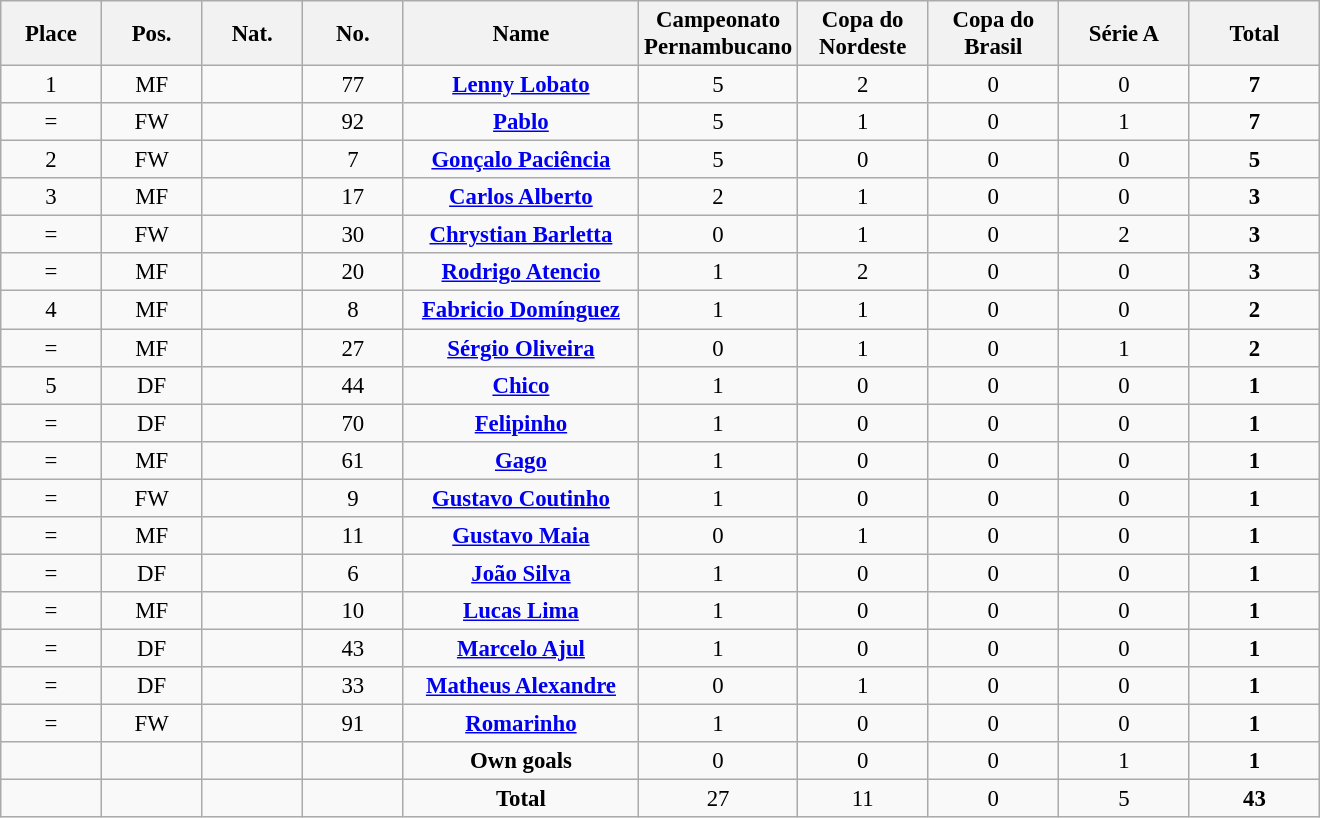<table class="wikitable" style="font-size: 95%; text-align: center;">
<tr>
<th width=60>Place</th>
<th width=60>Pos.</th>
<th width=60>Nat.</th>
<th width=60>No.</th>
<th width=150>Name</th>
<th width=80>Campeonato Pernambucano</th>
<th width=80>Copa do Nordeste</th>
<th width=80>Copa do Brasil</th>
<th width=80>Série A</th>
<th width=80>Total</th>
</tr>
<tr>
<td>1</td>
<td>MF</td>
<td></td>
<td>77</td>
<td><strong><a href='#'>Lenny Lobato</a></strong></td>
<td>5</td>
<td>2</td>
<td>0</td>
<td>0</td>
<td><strong>7</strong></td>
</tr>
<tr>
<td>=</td>
<td>FW</td>
<td></td>
<td>92</td>
<td><strong><a href='#'>Pablo</a></strong></td>
<td>5</td>
<td>1</td>
<td>0</td>
<td>1</td>
<td><strong>7</strong></td>
</tr>
<tr>
<td>2</td>
<td>FW</td>
<td></td>
<td>7</td>
<td><strong><a href='#'>Gonçalo Paciência</a></strong></td>
<td>5</td>
<td>0</td>
<td>0</td>
<td>0</td>
<td><strong>5</strong></td>
</tr>
<tr>
<td>3</td>
<td>MF</td>
<td></td>
<td>17</td>
<td><strong><a href='#'>Carlos Alberto</a></strong></td>
<td>2</td>
<td>1</td>
<td>0</td>
<td>0</td>
<td><strong>3</strong></td>
</tr>
<tr>
<td>=</td>
<td>FW</td>
<td></td>
<td>30</td>
<td><strong><a href='#'>Chrystian Barletta</a></strong></td>
<td>0</td>
<td>1</td>
<td>0</td>
<td>2</td>
<td><strong>3</strong></td>
</tr>
<tr>
<td>=</td>
<td>MF</td>
<td></td>
<td>20</td>
<td><strong><a href='#'>Rodrigo Atencio</a></strong></td>
<td>1</td>
<td>2</td>
<td>0</td>
<td>0</td>
<td><strong>3</strong></td>
</tr>
<tr>
<td>4</td>
<td>MF</td>
<td></td>
<td>8</td>
<td><strong><a href='#'>Fabricio Domínguez</a></strong></td>
<td>1</td>
<td>1</td>
<td>0</td>
<td>0</td>
<td><strong>2</strong></td>
</tr>
<tr>
<td>=</td>
<td>MF</td>
<td></td>
<td>27</td>
<td><strong><a href='#'>Sérgio Oliveira</a></strong></td>
<td>0</td>
<td>1</td>
<td>0</td>
<td>1</td>
<td><strong>2</strong></td>
</tr>
<tr>
<td>5</td>
<td>DF</td>
<td></td>
<td>44</td>
<td><strong><a href='#'>Chico</a></strong></td>
<td>1</td>
<td>0</td>
<td>0</td>
<td>0</td>
<td><strong>1</strong></td>
</tr>
<tr>
<td>=</td>
<td>DF</td>
<td></td>
<td>70</td>
<td><strong><a href='#'>Felipinho</a></strong></td>
<td>1</td>
<td>0</td>
<td>0</td>
<td>0</td>
<td><strong>1</strong></td>
</tr>
<tr>
<td>=</td>
<td>MF</td>
<td></td>
<td>61</td>
<td><strong><a href='#'>Gago</a></strong></td>
<td>1</td>
<td>0</td>
<td>0</td>
<td>0</td>
<td><strong>1</strong></td>
</tr>
<tr>
<td>=</td>
<td>FW</td>
<td></td>
<td>9</td>
<td><strong><a href='#'>Gustavo Coutinho</a></strong></td>
<td>1</td>
<td>0</td>
<td>0</td>
<td>0</td>
<td><strong>1</strong></td>
</tr>
<tr>
<td>=</td>
<td>MF</td>
<td></td>
<td>11</td>
<td><strong><a href='#'>Gustavo Maia</a></strong></td>
<td>0</td>
<td>1</td>
<td>0</td>
<td>0</td>
<td><strong>1</strong></td>
</tr>
<tr>
<td>=</td>
<td>DF</td>
<td></td>
<td>6</td>
<td><strong><a href='#'>João Silva</a></strong></td>
<td>1</td>
<td>0</td>
<td>0</td>
<td>0</td>
<td><strong>1</strong></td>
</tr>
<tr>
<td>=</td>
<td>MF</td>
<td></td>
<td>10</td>
<td><strong><a href='#'>Lucas Lima</a></strong></td>
<td>1</td>
<td>0</td>
<td>0</td>
<td>0</td>
<td><strong>1</strong></td>
</tr>
<tr>
<td>=</td>
<td>DF</td>
<td></td>
<td>43</td>
<td><strong><a href='#'>Marcelo Ajul</a></strong></td>
<td>1</td>
<td>0</td>
<td>0</td>
<td>0</td>
<td><strong>1</strong></td>
</tr>
<tr>
<td>=</td>
<td>DF</td>
<td></td>
<td>33</td>
<td><strong><a href='#'>Matheus Alexandre</a></strong></td>
<td>0</td>
<td>1</td>
<td>0</td>
<td>0</td>
<td><strong>1</strong></td>
</tr>
<tr>
<td>=</td>
<td>FW</td>
<td></td>
<td>91</td>
<td><strong><a href='#'>Romarinho</a></strong></td>
<td>1</td>
<td>0</td>
<td>0</td>
<td>0</td>
<td><strong>1</strong></td>
</tr>
<tr>
<td></td>
<td></td>
<td></td>
<td></td>
<td><strong>Own goals</strong></td>
<td>0</td>
<td>0</td>
<td>0</td>
<td>1</td>
<td><strong>1</strong></td>
</tr>
<tr>
<td></td>
<td></td>
<td></td>
<td></td>
<td><strong>Total</strong></td>
<td>27</td>
<td>11</td>
<td>0</td>
<td>5</td>
<td><strong>43</strong></td>
</tr>
</table>
